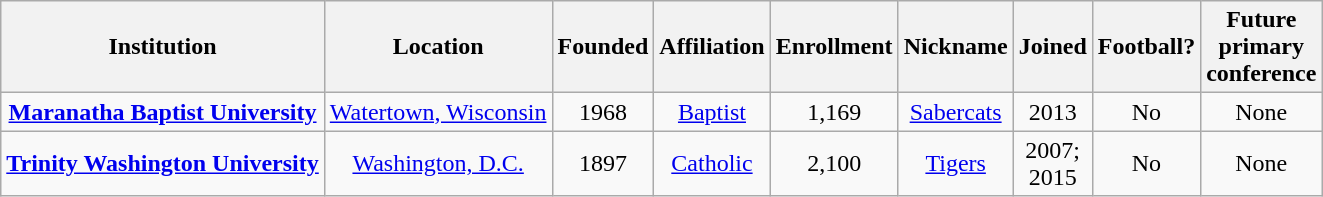<table class="sortable wikitable" style="text-align:center;">
<tr>
<th>Institution</th>
<th>Location</th>
<th>Founded</th>
<th>Affiliation</th>
<th>Enrollment</th>
<th>Nickname</th>
<th>Joined</th>
<th>Football?</th>
<th>Future<br>primary<br>conference</th>
</tr>
<tr>
<td><strong><a href='#'>Maranatha Baptist University</a></strong></td>
<td><a href='#'>Watertown, Wisconsin</a></td>
<td>1968</td>
<td><a href='#'>Baptist</a></td>
<td>1,169</td>
<td><a href='#'>Sabercats</a></td>
<td>2013</td>
<td>No</td>
<td>None</td>
</tr>
<tr>
<td><strong><a href='#'>Trinity Washington University</a></strong></td>
<td><a href='#'>Washington, D.C.</a></td>
<td>1897</td>
<td><a href='#'>Catholic</a><br></td>
<td>2,100</td>
<td><a href='#'>Tigers</a></td>
<td>2007;<br>2015</td>
<td>No</td>
<td>None</td>
</tr>
</table>
